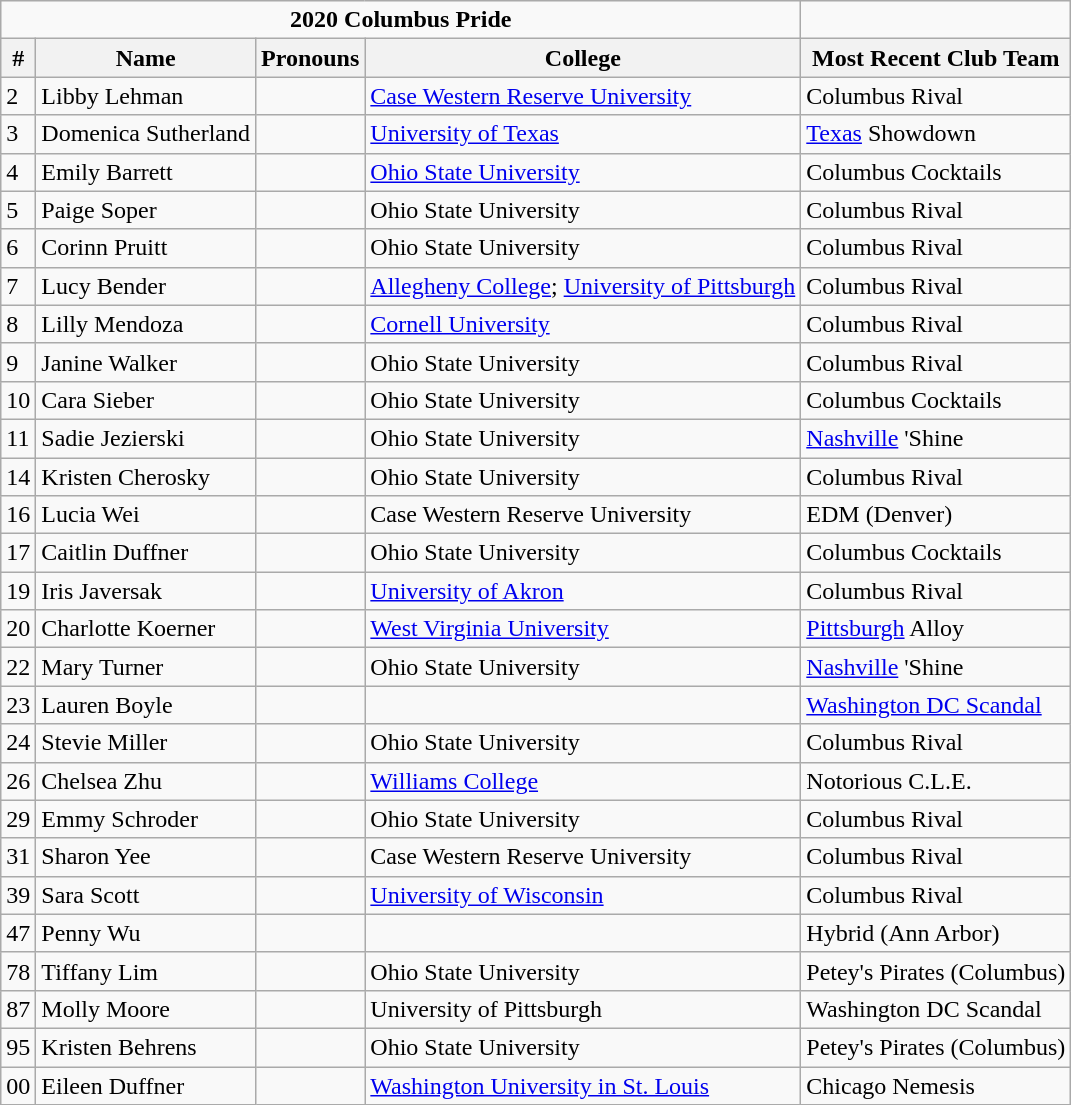<table class="wikitable sortable">
<tr>
<td colspan="4" style="color:black; text-align:center"><strong>2020 Columbus Pride</strong></td>
<td></td>
</tr>
<tr>
<th>#</th>
<th>Name</th>
<th>Pronouns</th>
<th>College</th>
<th>Most Recent Club Team</th>
</tr>
<tr>
<td>2</td>
<td>Libby Lehman</td>
<td></td>
<td><a href='#'>Case Western Reserve University</a></td>
<td>Columbus Rival</td>
</tr>
<tr>
<td>3</td>
<td>Domenica Sutherland</td>
<td></td>
<td><a href='#'>University of Texas</a></td>
<td><a href='#'>Texas</a> Showdown</td>
</tr>
<tr>
<td>4</td>
<td>Emily Barrett</td>
<td></td>
<td><a href='#'>Ohio State University</a></td>
<td>Columbus Cocktails</td>
</tr>
<tr>
<td>5</td>
<td>Paige Soper</td>
<td></td>
<td>Ohio State University</td>
<td>Columbus Rival</td>
</tr>
<tr>
<td>6</td>
<td>Corinn Pruitt</td>
<td></td>
<td>Ohio State University</td>
<td>Columbus Rival</td>
</tr>
<tr>
<td>7</td>
<td>Lucy Bender</td>
<td></td>
<td><a href='#'>Allegheny College</a>; <a href='#'>University of Pittsburgh</a></td>
<td>Columbus Rival</td>
</tr>
<tr>
<td>8</td>
<td>Lilly Mendoza</td>
<td></td>
<td><a href='#'>Cornell University</a></td>
<td>Columbus Rival</td>
</tr>
<tr>
<td>9</td>
<td>Janine Walker</td>
<td></td>
<td>Ohio State University</td>
<td>Columbus Rival</td>
</tr>
<tr>
<td>10</td>
<td>Cara Sieber</td>
<td></td>
<td>Ohio State University</td>
<td>Columbus Cocktails</td>
</tr>
<tr>
<td>11</td>
<td>Sadie Jezierski</td>
<td></td>
<td>Ohio State University</td>
<td><a href='#'>Nashville</a> 'Shine</td>
</tr>
<tr>
<td>14</td>
<td>Kristen Cherosky</td>
<td></td>
<td>Ohio State University</td>
<td>Columbus Rival</td>
</tr>
<tr>
<td>16</td>
<td>Lucia Wei</td>
<td></td>
<td>Case Western Reserve University</td>
<td>EDM (Denver)</td>
</tr>
<tr>
<td>17</td>
<td>Caitlin Duffner</td>
<td></td>
<td>Ohio State University</td>
<td>Columbus Cocktails</td>
</tr>
<tr>
<td>19</td>
<td>Iris Javersak</td>
<td></td>
<td><a href='#'>University of Akron</a></td>
<td>Columbus Rival</td>
</tr>
<tr>
<td>20</td>
<td>Charlotte Koerner</td>
<td></td>
<td><a href='#'>West Virginia University</a></td>
<td><a href='#'>Pittsburgh</a> Alloy</td>
</tr>
<tr>
<td>22</td>
<td>Mary Turner</td>
<td></td>
<td>Ohio State University</td>
<td><a href='#'>Nashville</a> 'Shine</td>
</tr>
<tr>
<td>23</td>
<td>Lauren Boyle</td>
<td></td>
<td></td>
<td><a href='#'>Washington DC Scandal</a></td>
</tr>
<tr>
<td>24</td>
<td>Stevie Miller</td>
<td></td>
<td>Ohio State University</td>
<td>Columbus Rival</td>
</tr>
<tr>
<td>26</td>
<td>Chelsea Zhu</td>
<td></td>
<td><a href='#'>Williams College</a></td>
<td>Notorious C.L.E.</td>
</tr>
<tr>
<td>29</td>
<td>Emmy Schroder</td>
<td></td>
<td>Ohio State University</td>
<td>Columbus Rival</td>
</tr>
<tr>
<td>31</td>
<td>Sharon Yee</td>
<td></td>
<td>Case Western Reserve University</td>
<td>Columbus Rival</td>
</tr>
<tr>
<td>39</td>
<td>Sara Scott</td>
<td></td>
<td><a href='#'>University of Wisconsin</a></td>
<td>Columbus Rival</td>
</tr>
<tr>
<td>47</td>
<td>Penny Wu</td>
<td></td>
<td></td>
<td>Hybrid (Ann Arbor)</td>
</tr>
<tr>
<td>78</td>
<td>Tiffany Lim</td>
<td></td>
<td>Ohio State University</td>
<td>Petey's Pirates (Columbus)</td>
</tr>
<tr>
<td>87</td>
<td>Molly Moore</td>
<td></td>
<td>University of Pittsburgh</td>
<td>Washington DC Scandal</td>
</tr>
<tr>
<td>95</td>
<td>Kristen Behrens</td>
<td></td>
<td>Ohio State University</td>
<td>Petey's Pirates (Columbus)</td>
</tr>
<tr>
<td>00</td>
<td>Eileen Duffner</td>
<td></td>
<td><a href='#'>Washington University in St. Louis</a></td>
<td>Chicago Nemesis</td>
</tr>
</table>
